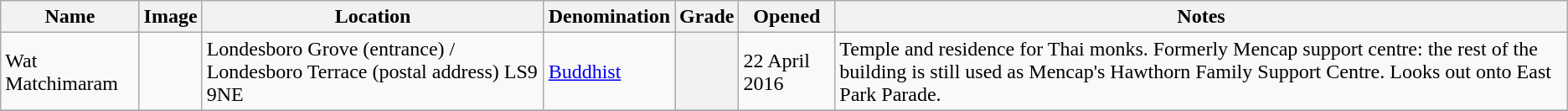<table class="wikitable sortable">
<tr>
<th>Name</th>
<th class="unsortable">Image</th>
<th>Location</th>
<th>Denomination</th>
<th>Grade</th>
<th>Opened</th>
<th class="unsortable">Notes</th>
</tr>
<tr>
<td>Wat Matchimaram</td>
<td></td>
<td>Londesboro Grove (entrance) / Londesboro Terrace (postal address) LS9 9NE</td>
<td><a href='#'>Buddhist</a></td>
<th></th>
<td>22 April 2016 </td>
<td>Temple and residence for Thai monks. Formerly Mencap support centre: the rest of the building is still used as Mencap's Hawthorn Family Support Centre. Looks out onto East Park Parade.</td>
</tr>
<tr>
</tr>
</table>
